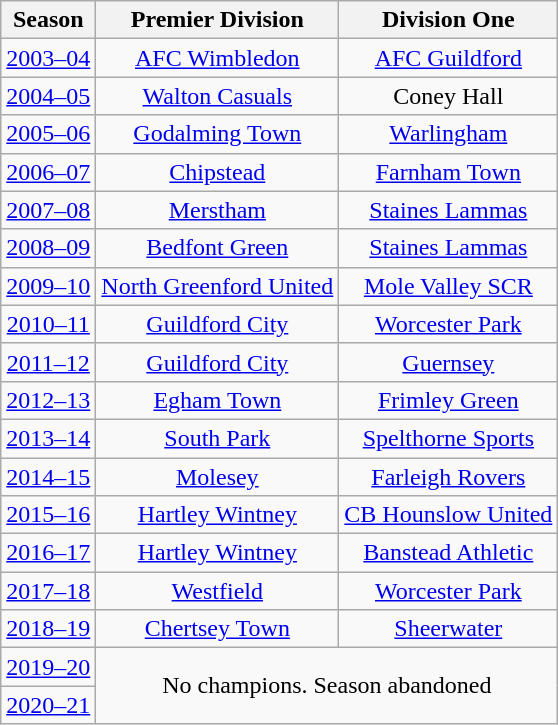<table class="wikitable" style="text-align: center">
<tr>
<th>Season</th>
<th>Premier Division</th>
<th>Division One</th>
</tr>
<tr>
<td><a href='#'>2003–04</a></td>
<td><a href='#'>AFC Wimbledon</a></td>
<td><a href='#'>AFC Guildford</a></td>
</tr>
<tr>
<td><a href='#'>2004–05</a></td>
<td><a href='#'>Walton Casuals</a></td>
<td>Coney Hall</td>
</tr>
<tr>
<td><a href='#'>2005–06</a></td>
<td><a href='#'>Godalming Town</a></td>
<td><a href='#'>Warlingham</a></td>
</tr>
<tr>
<td><a href='#'>2006–07</a></td>
<td><a href='#'>Chipstead</a></td>
<td><a href='#'>Farnham Town</a></td>
</tr>
<tr>
<td><a href='#'>2007–08</a></td>
<td><a href='#'>Merstham</a></td>
<td><a href='#'>Staines Lammas</a></td>
</tr>
<tr>
<td><a href='#'>2008–09</a></td>
<td><a href='#'>Bedfont Green</a></td>
<td><a href='#'>Staines Lammas</a></td>
</tr>
<tr>
<td><a href='#'>2009–10</a></td>
<td><a href='#'>North Greenford United</a></td>
<td><a href='#'>Mole Valley SCR</a></td>
</tr>
<tr>
<td><a href='#'>2010–11</a></td>
<td><a href='#'>Guildford City</a></td>
<td><a href='#'>Worcester Park</a></td>
</tr>
<tr>
<td><a href='#'>2011–12</a></td>
<td><a href='#'>Guildford City</a></td>
<td><a href='#'>Guernsey</a></td>
</tr>
<tr>
<td><a href='#'>2012–13</a></td>
<td><a href='#'>Egham Town</a></td>
<td><a href='#'>Frimley Green</a></td>
</tr>
<tr>
<td><a href='#'>2013–14</a></td>
<td><a href='#'>South Park</a></td>
<td><a href='#'>Spelthorne Sports</a></td>
</tr>
<tr>
<td><a href='#'>2014–15</a></td>
<td><a href='#'>Molesey</a></td>
<td><a href='#'>Farleigh Rovers</a></td>
</tr>
<tr>
<td><a href='#'>2015–16</a></td>
<td><a href='#'>Hartley Wintney</a></td>
<td><a href='#'>CB Hounslow United</a></td>
</tr>
<tr>
<td><a href='#'>2016–17</a></td>
<td><a href='#'>Hartley Wintney</a></td>
<td><a href='#'>Banstead Athletic</a></td>
</tr>
<tr>
<td><a href='#'>2017–18</a></td>
<td><a href='#'>Westfield</a></td>
<td><a href='#'>Worcester Park</a></td>
</tr>
<tr>
<td><a href='#'>2018–19</a></td>
<td><a href='#'>Chertsey Town</a></td>
<td><a href='#'>Sheerwater</a></td>
</tr>
<tr>
<td><a href='#'>2019–20</a></td>
<td colspan=2 rowspan=2>No champions. Season abandoned</td>
</tr>
<tr>
<td><a href='#'>2020–21</a></td>
</tr>
</table>
